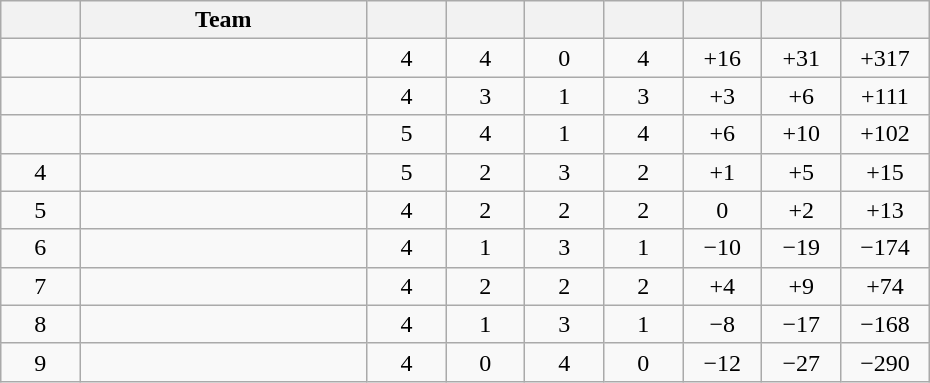<table class=wikitable style="text-align:center;" width=620>
<tr>
<th width=5.5%></th>
<th width=20%>Team</th>
<th width=5.5%></th>
<th width=5.5%></th>
<th width=5.5%></th>
<th width=5.5%></th>
<th width=5.5%></th>
<th width=5.5%></th>
<th width=5.5%></th>
</tr>
<tr>
<td></td>
<td align="left"></td>
<td>4</td>
<td>4</td>
<td>0</td>
<td>4</td>
<td>+16</td>
<td>+31</td>
<td>+317</td>
</tr>
<tr>
<td></td>
<td align="left"></td>
<td>4</td>
<td>3</td>
<td>1</td>
<td>3</td>
<td>+3</td>
<td>+6</td>
<td>+111</td>
</tr>
<tr>
<td rowspan="1"></td>
<td align="left"></td>
<td>5</td>
<td>4</td>
<td>1</td>
<td>4</td>
<td>+6</td>
<td>+10</td>
<td>+102</td>
</tr>
<tr>
<td>4</td>
<td align="left"></td>
<td>5</td>
<td>2</td>
<td>3</td>
<td>2</td>
<td>+1</td>
<td>+5</td>
<td>+15</td>
</tr>
<tr>
<td>5</td>
<td align="left"></td>
<td>4</td>
<td>2</td>
<td>2</td>
<td>2</td>
<td>0</td>
<td>+2</td>
<td>+13</td>
</tr>
<tr>
<td>6</td>
<td align="left"></td>
<td>4</td>
<td>1</td>
<td>3</td>
<td>1</td>
<td>−10</td>
<td>−19</td>
<td>−174</td>
</tr>
<tr>
<td>7</td>
<td align="left"></td>
<td>4</td>
<td>2</td>
<td>2</td>
<td>2</td>
<td>+4</td>
<td>+9</td>
<td>+74</td>
</tr>
<tr>
<td>8</td>
<td align="left"></td>
<td>4</td>
<td>1</td>
<td>3</td>
<td>1</td>
<td>−8</td>
<td>−17</td>
<td>−168</td>
</tr>
<tr>
<td>9</td>
<td align="left"></td>
<td>4</td>
<td>0</td>
<td>4</td>
<td>0</td>
<td>−12</td>
<td>−27</td>
<td>−290</td>
</tr>
</table>
